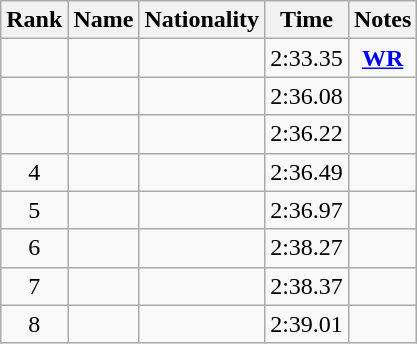<table class="wikitable sortable" style="text-align:center">
<tr>
<th>Rank</th>
<th>Name</th>
<th>Nationality</th>
<th>Time</th>
<th class="unsortable">Notes</th>
</tr>
<tr>
<td></td>
<td align="left"></td>
<td align="left"></td>
<td>2:33.35</td>
<td><strong><a href='#'>WR</a></strong></td>
</tr>
<tr>
<td></td>
<td align="left"></td>
<td align="left"></td>
<td>2:36.08</td>
<td></td>
</tr>
<tr>
<td></td>
<td align="left"></td>
<td align="left"></td>
<td>2:36.22</td>
<td></td>
</tr>
<tr>
<td>4</td>
<td align="left"></td>
<td align="left"></td>
<td>2:36.49</td>
<td></td>
</tr>
<tr>
<td>5</td>
<td align="left"></td>
<td align="left"></td>
<td>2:36.97</td>
<td></td>
</tr>
<tr>
<td>6</td>
<td align="left"></td>
<td align="left"></td>
<td>2:38.27</td>
<td></td>
</tr>
<tr>
<td>7</td>
<td align="left"></td>
<td align="left"></td>
<td>2:38.37</td>
<td></td>
</tr>
<tr>
<td>8</td>
<td align="left"></td>
<td align="left"></td>
<td>2:39.01</td>
<td></td>
</tr>
</table>
